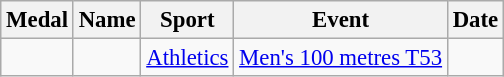<table class="wikitable sortable" style="font-size: 95%">
<tr>
<th>Medal</th>
<th>Name</th>
<th>Sport</th>
<th>Event</th>
<th>Date</th>
</tr>
<tr>
<td></td>
<td></td>
<td><a href='#'>Athletics</a></td>
<td><a href='#'>Men's 100 metres T53</a></td>
<td></td>
</tr>
</table>
